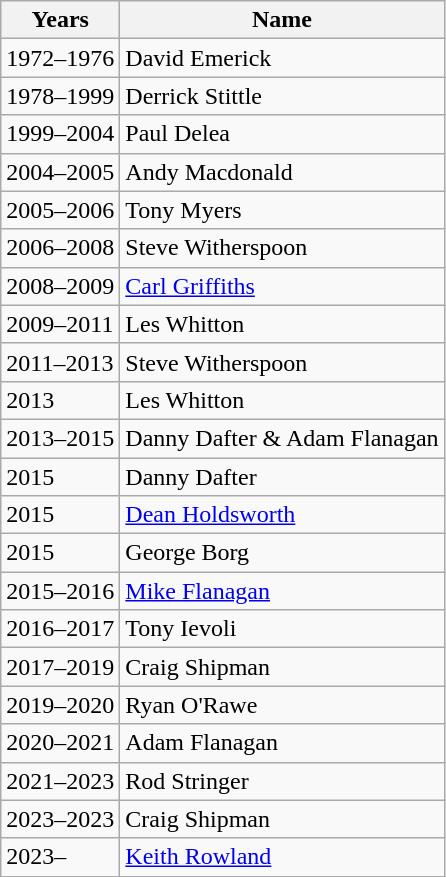<table class=wikitable>
<tr>
<th>Years</th>
<th>Name</th>
</tr>
<tr>
<td>1972–1976</td>
<td> David Emerick</td>
</tr>
<tr>
<td>1978–1999</td>
<td> Derrick Stittle</td>
</tr>
<tr>
<td>1999–2004</td>
<td> Paul Delea</td>
</tr>
<tr>
<td>2004–2005</td>
<td> Andy Macdonald</td>
</tr>
<tr>
<td>2005–2006</td>
<td> Tony Myers</td>
</tr>
<tr>
<td>2006–2008</td>
<td> Steve Witherspoon</td>
</tr>
<tr>
<td>2008–2009</td>
<td> <a href='#'>Carl Griffiths</a></td>
</tr>
<tr>
<td>2009–2011</td>
<td> Les Whitton</td>
</tr>
<tr>
<td>2011–2013</td>
<td> Steve Witherspoon</td>
</tr>
<tr>
<td>2013</td>
<td> Les Whitton</td>
</tr>
<tr>
<td>2013–2015</td>
<td> Danny Dafter & Adam Flanagan</td>
</tr>
<tr>
<td>2015</td>
<td> Danny Dafter</td>
</tr>
<tr>
<td>2015</td>
<td> <a href='#'>Dean Holdsworth</a></td>
</tr>
<tr>
<td>2015</td>
<td> George Borg</td>
</tr>
<tr>
<td>2015–2016</td>
<td> <a href='#'>Mike Flanagan</a></td>
</tr>
<tr>
<td>2016–2017</td>
<td> Tony Ievoli</td>
</tr>
<tr>
<td>2017–2019</td>
<td> Craig Shipman</td>
</tr>
<tr>
<td>2019–2020</td>
<td> Ryan O'Rawe</td>
</tr>
<tr>
<td>2020–2021</td>
<td> Adam Flanagan</td>
</tr>
<tr>
<td>2021–2023</td>
<td> Rod Stringer</td>
</tr>
<tr>
<td>2023–2023</td>
<td> Craig Shipman</td>
</tr>
<tr>
<td>2023–</td>
<td> <a href='#'>Keith Rowland</a></td>
</tr>
</table>
